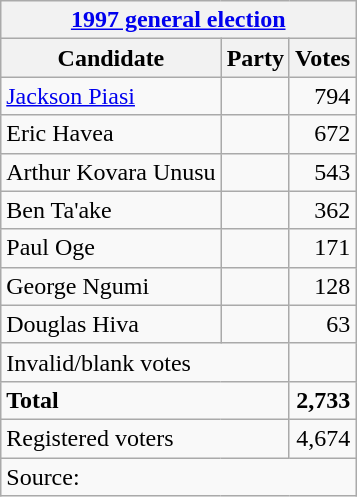<table class=wikitable style=text-align:left>
<tr>
<th colspan=3><a href='#'>1997 general election</a></th>
</tr>
<tr>
<th>Candidate</th>
<th>Party</th>
<th>Votes</th>
</tr>
<tr>
<td><a href='#'>Jackson Piasi</a></td>
<td></td>
<td align=right>794</td>
</tr>
<tr>
<td>Eric Havea</td>
<td></td>
<td align=right>672</td>
</tr>
<tr>
<td>Arthur Kovara Unusu</td>
<td></td>
<td align=right>543</td>
</tr>
<tr>
<td>Ben Ta'ake</td>
<td></td>
<td align=right>362</td>
</tr>
<tr>
<td>Paul Oge</td>
<td></td>
<td align=right>171</td>
</tr>
<tr>
<td>George Ngumi</td>
<td></td>
<td align=right>128</td>
</tr>
<tr>
<td>Douglas Hiva</td>
<td></td>
<td align=right>63</td>
</tr>
<tr>
<td colspan=2>Invalid/blank votes</td>
<td></td>
</tr>
<tr>
<td colspan=2><strong>Total</strong></td>
<td align=right><strong>2,733</strong></td>
</tr>
<tr>
<td colspan=2>Registered voters</td>
<td align=right>4,674</td>
</tr>
<tr>
<td colspan=3>Source: </td>
</tr>
</table>
